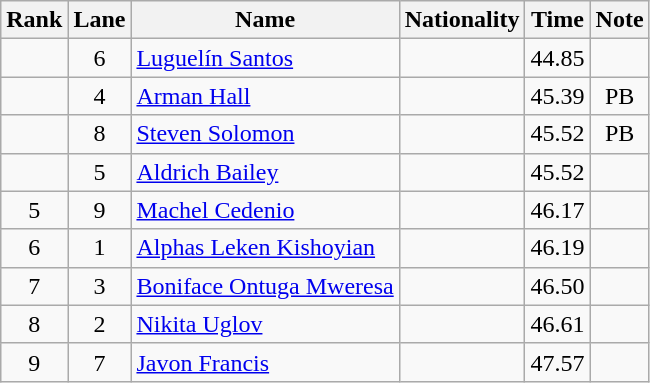<table class="wikitable sortable" style="text-align:center">
<tr>
<th>Rank</th>
<th>Lane</th>
<th>Name</th>
<th>Nationality</th>
<th>Time</th>
<th>Note</th>
</tr>
<tr>
<td></td>
<td>6</td>
<td align=left><a href='#'>Luguelín Santos</a></td>
<td align=left></td>
<td>44.85</td>
<td></td>
</tr>
<tr>
<td></td>
<td>4</td>
<td align=left><a href='#'>Arman Hall</a></td>
<td align=left></td>
<td>45.39</td>
<td>PB</td>
</tr>
<tr>
<td></td>
<td>8</td>
<td align=left><a href='#'>Steven Solomon</a></td>
<td align=left></td>
<td>45.52</td>
<td>PB</td>
</tr>
<tr>
<td></td>
<td>5</td>
<td align=left><a href='#'>Aldrich Bailey</a></td>
<td align=left></td>
<td>45.52</td>
<td></td>
</tr>
<tr>
<td>5</td>
<td>9</td>
<td align=left><a href='#'>Machel Cedenio</a></td>
<td align=left></td>
<td>46.17</td>
<td></td>
</tr>
<tr>
<td>6</td>
<td>1</td>
<td align=left><a href='#'>Alphas Leken Kishoyian</a></td>
<td align=left></td>
<td>46.19</td>
<td></td>
</tr>
<tr>
<td>7</td>
<td>3</td>
<td align=left><a href='#'>Boniface Ontuga Mweresa</a></td>
<td align=left></td>
<td>46.50</td>
<td></td>
</tr>
<tr>
<td>8</td>
<td>2</td>
<td align=left><a href='#'>Nikita Uglov</a></td>
<td align=left></td>
<td>46.61</td>
<td></td>
</tr>
<tr>
<td>9</td>
<td>7</td>
<td align=left><a href='#'>Javon Francis</a></td>
<td align=left></td>
<td>47.57</td>
<td></td>
</tr>
</table>
